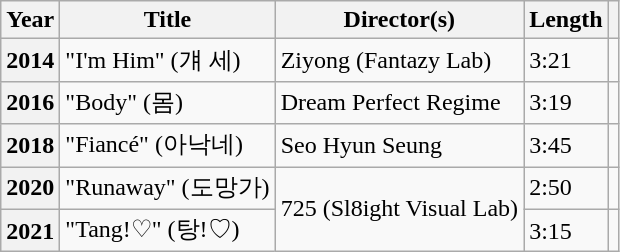<table class="wikitable sortable plainrowheaders">
<tr>
<th>Year</th>
<th>Title</th>
<th>Director(s)</th>
<th>Length</th>
<th scope="col" class="unsortable"></th>
</tr>
<tr>
<th scope="row">2014</th>
<td>"I'm Him" (걔 세)</td>
<td>Ziyong (Fantazy Lab)</td>
<td>3:21</td>
<td style="text-align:center;"></td>
</tr>
<tr>
<th scope="row">2016</th>
<td>"Body" (몸)</td>
<td>Dream Perfect Regime</td>
<td>3:19</td>
<td style="text-align:center;"></td>
</tr>
<tr>
<th scope="row">2018</th>
<td>"Fiancé" (아낙네)</td>
<td>Seo Hyun Seung</td>
<td>3:45</td>
<td style="text-align:center;"></td>
</tr>
<tr>
<th scope="row">2020</th>
<td>"Runaway" (도망가)</td>
<td rowspan="2">725 (Sl8ight Visual Lab)</td>
<td>2:50</td>
<td style="text-align:center;"></td>
</tr>
<tr>
<th scope="row">2021</th>
<td>"Tang!♡" (탕!♡)</td>
<td>3:15</td>
<td style="text-align:center;"></td>
</tr>
</table>
